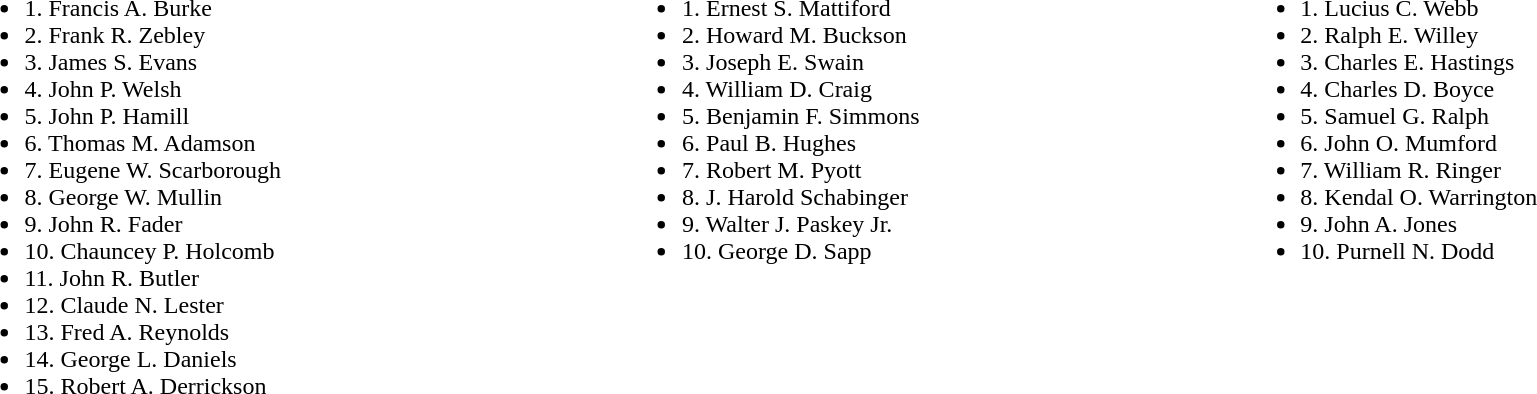<table width=100%>
<tr valign=top>
<td><br><ul><li>1. Francis A. Burke</li><li>2. Frank R. Zebley</li><li>3. James S. Evans</li><li>4. John P. Welsh</li><li>5. John P. Hamill</li><li>6. Thomas M. Adamson</li><li>7. Eugene W. Scarborough</li><li>8. George W. Mullin</li><li>9. John R. Fader</li><li>10. Chauncey P. Holcomb</li><li>11. John R. Butler</li><li>12. Claude N. Lester</li><li>13. Fred A. Reynolds</li><li>14. George L. Daniels</li><li>15. Robert A. Derrickson</li></ul></td>
<td><br><ul><li>1. Ernest S. Mattiford</li><li>2. Howard M. Buckson</li><li>3. Joseph E. Swain</li><li>4. William D. Craig</li><li>5. Benjamin F. Simmons</li><li>6. Paul B. Hughes</li><li>7. Robert M. Pyott</li><li>8. J. Harold Schabinger</li><li>9. Walter J. Paskey Jr.</li><li>10. George D. Sapp</li></ul></td>
<td><br><ul><li>1. Lucius C. Webb</li><li>2. Ralph E. Willey</li><li>3. Charles E. Hastings</li><li>4. Charles D. Boyce</li><li>5. Samuel G. Ralph</li><li>6. John O. Mumford</li><li>7. William R. Ringer</li><li>8. Kendal O. Warrington</li><li>9. John A. Jones</li><li>10. Purnell N. Dodd</li></ul></td>
</tr>
</table>
